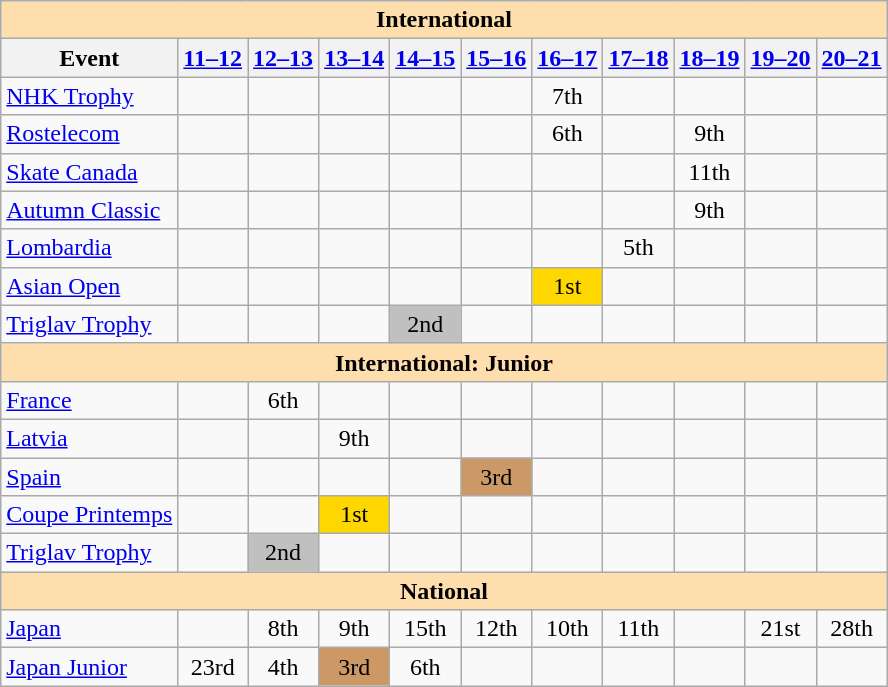<table class="wikitable" style="text-align:center">
<tr>
<th colspan="11" style="background-color: #ffdead; " align="center">International</th>
</tr>
<tr>
<th>Event</th>
<th><a href='#'>11–12</a></th>
<th><a href='#'>12–13</a></th>
<th><a href='#'>13–14</a></th>
<th><a href='#'>14–15</a></th>
<th><a href='#'>15–16</a></th>
<th><a href='#'>16–17</a></th>
<th><a href='#'>17–18</a></th>
<th><a href='#'>18–19</a></th>
<th><a href='#'>19–20</a></th>
<th><a href='#'>20–21</a></th>
</tr>
<tr>
<td align=left> <a href='#'>NHK Trophy</a></td>
<td></td>
<td></td>
<td></td>
<td></td>
<td></td>
<td>7th</td>
<td></td>
<td></td>
<td></td>
<td></td>
</tr>
<tr>
<td align=left> <a href='#'>Rostelecom</a></td>
<td></td>
<td></td>
<td></td>
<td></td>
<td></td>
<td>6th</td>
<td></td>
<td>9th</td>
<td></td>
<td></td>
</tr>
<tr>
<td align=left> <a href='#'>Skate Canada</a></td>
<td></td>
<td></td>
<td></td>
<td></td>
<td></td>
<td></td>
<td></td>
<td>11th</td>
<td></td>
<td></td>
</tr>
<tr>
<td align=left> <a href='#'>Autumn Classic</a></td>
<td></td>
<td></td>
<td></td>
<td></td>
<td></td>
<td></td>
<td></td>
<td>9th</td>
<td></td>
<td></td>
</tr>
<tr>
<td align=left> <a href='#'>Lombardia</a></td>
<td></td>
<td></td>
<td></td>
<td></td>
<td></td>
<td></td>
<td>5th</td>
<td></td>
<td></td>
<td></td>
</tr>
<tr>
<td align=left><a href='#'>Asian Open</a></td>
<td></td>
<td></td>
<td></td>
<td></td>
<td></td>
<td bgcolor="gold">1st</td>
<td></td>
<td></td>
<td></td>
<td></td>
</tr>
<tr>
<td align=left><a href='#'>Triglav Trophy</a></td>
<td></td>
<td></td>
<td></td>
<td bgcolor="silver">2nd</td>
<td></td>
<td></td>
<td></td>
<td></td>
<td></td>
<td></td>
</tr>
<tr>
<th colspan="11" style="background-color: #ffdead; " align="center">International: Junior</th>
</tr>
<tr>
<td align=left> <a href='#'>France</a></td>
<td></td>
<td>6th</td>
<td></td>
<td></td>
<td></td>
<td></td>
<td></td>
<td></td>
<td></td>
<td></td>
</tr>
<tr>
<td align=left> <a href='#'>Latvia</a></td>
<td></td>
<td></td>
<td>9th</td>
<td></td>
<td></td>
<td></td>
<td></td>
<td></td>
<td></td>
<td></td>
</tr>
<tr>
<td align=left> <a href='#'>Spain</a></td>
<td></td>
<td></td>
<td></td>
<td></td>
<td bgcolor="cc9966">3rd</td>
<td></td>
<td></td>
<td></td>
<td></td>
<td></td>
</tr>
<tr>
<td align=left><a href='#'>Coupe Printemps</a></td>
<td></td>
<td></td>
<td bgcolor="gold">1st</td>
<td></td>
<td></td>
<td></td>
<td></td>
<td></td>
<td></td>
<td></td>
</tr>
<tr>
<td align=left><a href='#'>Triglav Trophy</a></td>
<td></td>
<td bgcolor="silver">2nd</td>
<td></td>
<td></td>
<td></td>
<td></td>
<td></td>
<td></td>
<td></td>
<td></td>
</tr>
<tr>
<th colspan="11" style="background-color: #ffdead; " align="center">National</th>
</tr>
<tr>
<td align="left"><a href='#'>Japan</a></td>
<td></td>
<td>8th</td>
<td>9th</td>
<td>15th</td>
<td>12th</td>
<td>10th</td>
<td>11th</td>
<td></td>
<td>21st</td>
<td>28th</td>
</tr>
<tr>
<td align="left"><a href='#'>Japan Junior</a></td>
<td>23rd</td>
<td>4th</td>
<td bgcolor="cc9966">3rd</td>
<td>6th</td>
<td></td>
<td></td>
<td></td>
<td></td>
<td></td>
<td></td>
</tr>
</table>
